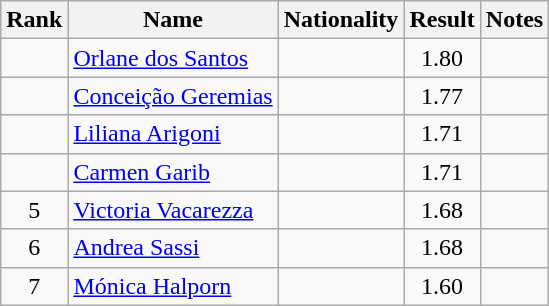<table class="wikitable sortable" style="text-align:center">
<tr>
<th>Rank</th>
<th>Name</th>
<th>Nationality</th>
<th>Result</th>
<th>Notes</th>
</tr>
<tr>
<td></td>
<td align=left><a href='#'>Orlane dos Santos</a></td>
<td align=left></td>
<td>1.80</td>
<td></td>
</tr>
<tr>
<td></td>
<td align=left><a href='#'>Conceição Geremias</a></td>
<td align=left></td>
<td>1.77</td>
<td></td>
</tr>
<tr>
<td></td>
<td align=left><a href='#'>Liliana Arigoni</a></td>
<td align=left></td>
<td>1.71</td>
<td></td>
</tr>
<tr>
<td></td>
<td align=left><a href='#'>Carmen Garib</a></td>
<td align=left></td>
<td>1.71</td>
<td></td>
</tr>
<tr>
<td>5</td>
<td align=left><a href='#'>Victoria Vacarezza</a></td>
<td align=left></td>
<td>1.68</td>
<td></td>
</tr>
<tr>
<td>6</td>
<td align=left><a href='#'>Andrea Sassi</a></td>
<td align=left></td>
<td>1.68</td>
<td></td>
</tr>
<tr>
<td>7</td>
<td align=left><a href='#'>Mónica Halporn</a></td>
<td align=left></td>
<td>1.60</td>
<td></td>
</tr>
</table>
